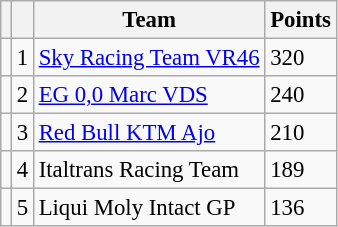<table class="wikitable" style="font-size: 95%;">
<tr>
<th></th>
<th></th>
<th>Team</th>
<th>Points</th>
</tr>
<tr>
<td></td>
<td align=center>1</td>
<td> <a href='#'>Sky Racing Team VR46</a></td>
<td align=left>320</td>
</tr>
<tr>
<td></td>
<td align=center>2</td>
<td> <a href='#'>EG 0,0 Marc VDS</a></td>
<td align=left>240</td>
</tr>
<tr>
<td></td>
<td align=center>3</td>
<td> <a href='#'>Red Bull KTM Ajo</a></td>
<td align=left>210</td>
</tr>
<tr>
<td></td>
<td align=center>4</td>
<td> Italtrans Racing Team</td>
<td align=left>189</td>
</tr>
<tr>
<td></td>
<td align=center>5</td>
<td> Liqui Moly Intact GP</td>
<td align=left>136</td>
</tr>
</table>
